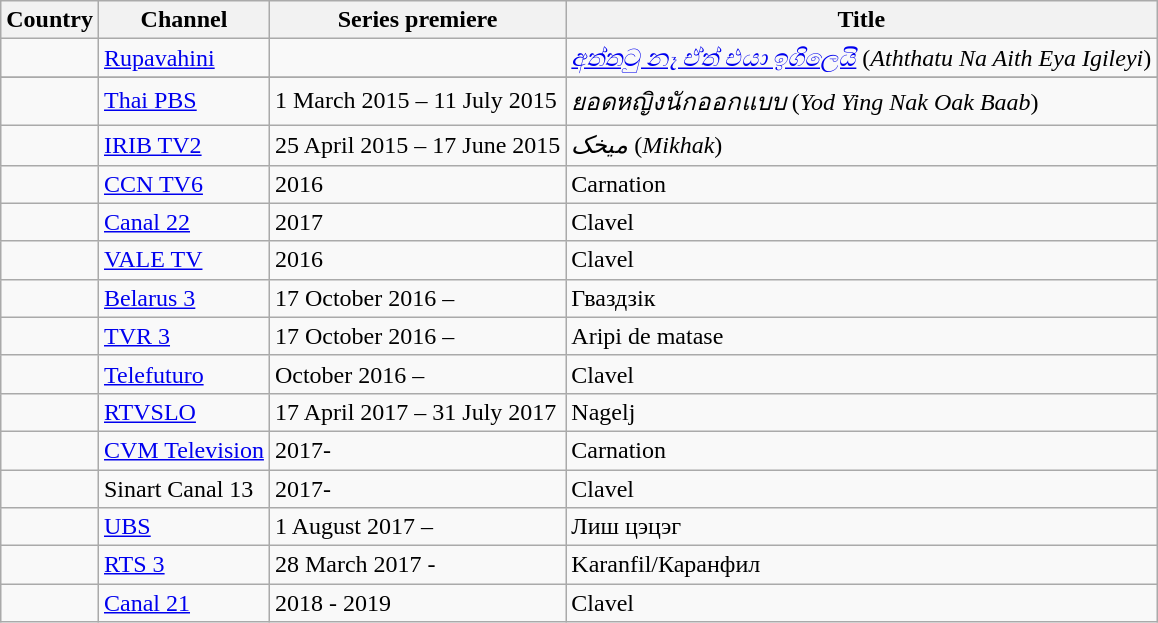<table class="wikitable">
<tr>
<th>Country</th>
<th>Channel</th>
<th>Series premiere</th>
<th>Title</th>
</tr>
<tr>
<td></td>
<td><a href='#'>Rupavahini</a></td>
<td></td>
<td><em><a href='#'>අත්තටු නෑ ඒත් එයා ඉගිලෙයි</a></em> (<em>Aththatu Na Aith Eya Igileyi</em>)</td>
</tr>
<tr>
</tr>
<tr>
<td></td>
<td><a href='#'>Thai PBS</a></td>
<td>1 March 2015 – 11 July 2015</td>
<td><em>ยอดหญิงนักออกแบบ</em> (<em>Yod Ying Nak Oak Baab</em>)</td>
</tr>
<tr>
<td></td>
<td><a href='#'>IRIB TV2</a></td>
<td>25 April 2015 – 17 June 2015</td>
<td><em>میخک</em> (<em>Mikhak</em>)</td>
</tr>
<tr>
<td></td>
<td><a href='#'>CCN TV6</a></td>
<td>2016</td>
<td>Carnation</td>
</tr>
<tr>
<td></td>
<td><a href='#'>Canal 22</a></td>
<td>2017</td>
<td>Clavel</td>
</tr>
<tr>
<td></td>
<td><a href='#'>VALE TV</a></td>
<td>2016</td>
<td>Clavel</td>
</tr>
<tr>
<td></td>
<td><a href='#'>Belarus 3</a></td>
<td>17 October 2016 –</td>
<td>Гваздзік</td>
</tr>
<tr>
<td></td>
<td><a href='#'>TVR 3</a></td>
<td>17 October 2016 –</td>
<td>Aripi de matase</td>
</tr>
<tr>
<td></td>
<td><a href='#'>Telefuturo</a></td>
<td>October 2016 –</td>
<td>Clavel</td>
</tr>
<tr>
<td></td>
<td><a href='#'>RTVSLO</a></td>
<td>17 April 2017 – 31 July 2017</td>
<td>Nagelj</td>
</tr>
<tr>
<td></td>
<td><a href='#'>CVM Television</a></td>
<td>2017-</td>
<td>Carnation</td>
</tr>
<tr>
<td></td>
<td>Sinart Canal 13</td>
<td>2017-</td>
<td>Clavel</td>
</tr>
<tr>
<td></td>
<td><a href='#'>UBS</a></td>
<td>1 August 2017 –</td>
<td>Лиш цэцэг</td>
</tr>
<tr>
<td></td>
<td><a href='#'>RTS 3</a></td>
<td>28 March 2017 -</td>
<td>Karanfil/Каранфил</td>
</tr>
<tr>
<td></td>
<td><a href='#'>Canal 21</a></td>
<td>2018 - 2019</td>
<td>Clavel</td>
</tr>
</table>
